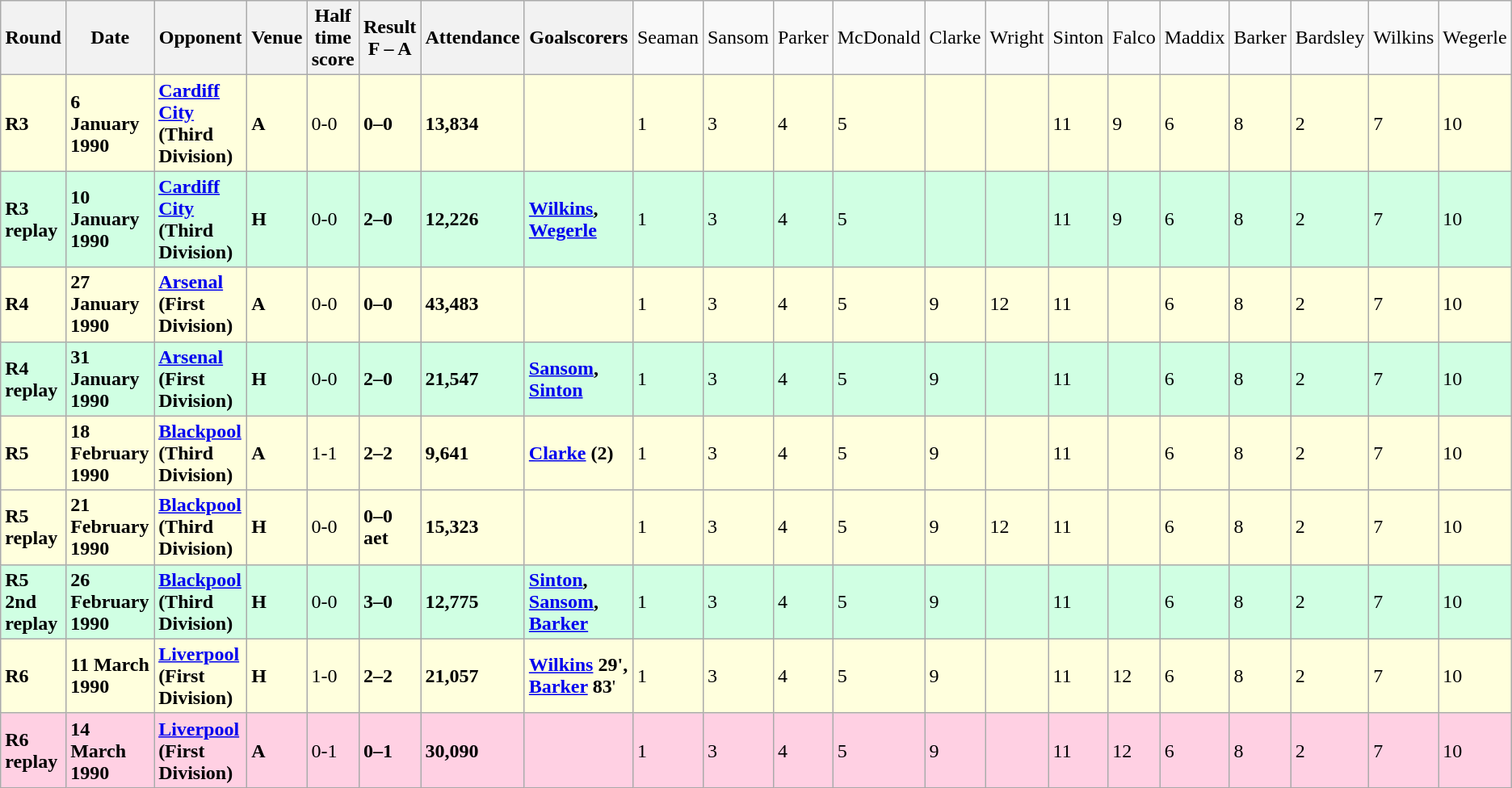<table class="wikitable">
<tr>
<th><strong>Round</strong></th>
<th><strong>Date</strong></th>
<th><strong>Opponent</strong></th>
<th><strong>Venue</strong></th>
<th><strong>Half time score</strong></th>
<th><strong>Result</strong><br><strong>F – A</strong></th>
<th><strong>Attendance</strong></th>
<th><strong>Goalscorers</strong></th>
<td>Seaman</td>
<td>Sansom</td>
<td>Parker</td>
<td>McDonald</td>
<td>Clarke</td>
<td>Wright</td>
<td>Sinton</td>
<td>Falco</td>
<td>Maddix</td>
<td>Barker</td>
<td>Bardsley</td>
<td>Wilkins</td>
<td>Wegerle</td>
</tr>
<tr style="background-color: #ffffdd;">
<td><strong>R3</strong></td>
<td><strong>6 January 1990</strong></td>
<td><strong><a href='#'>Cardiff City</a> (Third Division)</strong></td>
<td><strong>A</strong></td>
<td>0-0</td>
<td><strong>0–0</strong></td>
<td><strong>13,834</strong></td>
<td></td>
<td>1</td>
<td>3</td>
<td>4</td>
<td>5</td>
<td></td>
<td></td>
<td>11</td>
<td>9</td>
<td>6</td>
<td>8</td>
<td>2</td>
<td>7</td>
<td>10</td>
</tr>
<tr style="background-color: #d0ffe3;">
<td><strong>R3 replay</strong></td>
<td><strong>10 January 1990</strong></td>
<td><strong><a href='#'>Cardiff City</a> (Third Division)</strong></td>
<td><strong>H</strong></td>
<td>0-0</td>
<td><strong>2–0</strong></td>
<td><strong>12,226</strong></td>
<td><strong><a href='#'>Wilkins</a>, <a href='#'>Wegerle</a></strong></td>
<td>1</td>
<td>3</td>
<td>4</td>
<td>5</td>
<td></td>
<td></td>
<td>11</td>
<td>9</td>
<td>6</td>
<td>8</td>
<td>2</td>
<td>7</td>
<td>10</td>
</tr>
<tr style="background-color: #ffffdd;">
<td><strong>R4</strong></td>
<td><strong>27 January 1990</strong></td>
<td><strong><a href='#'>Arsenal</a> (First Division)</strong></td>
<td><strong>A</strong></td>
<td>0-0</td>
<td><strong>0–0</strong></td>
<td><strong>43,483</strong></td>
<td></td>
<td>1</td>
<td>3</td>
<td>4</td>
<td>5</td>
<td>9</td>
<td>12</td>
<td>11</td>
<td></td>
<td>6</td>
<td>8</td>
<td>2</td>
<td>7</td>
<td>10</td>
</tr>
<tr style="background-color: #d0ffe3;">
<td><strong>R4 replay</strong></td>
<td><strong>31 January 1990</strong></td>
<td><strong><a href='#'>Arsenal</a> (First Division)</strong></td>
<td><strong>H</strong></td>
<td>0-0</td>
<td><strong>2–0</strong></td>
<td><strong>21,547</strong></td>
<td><strong><a href='#'>Sansom</a>, <a href='#'>Sinton</a></strong></td>
<td>1</td>
<td>3</td>
<td>4</td>
<td>5</td>
<td>9</td>
<td></td>
<td>11</td>
<td></td>
<td>6</td>
<td>8</td>
<td>2</td>
<td>7</td>
<td>10</td>
</tr>
<tr style="background-color: #ffffdd;">
<td><strong>R5</strong></td>
<td><strong>18 February 1990</strong></td>
<td><strong><a href='#'>Blackpool</a> (Third Division)</strong></td>
<td><strong>A</strong></td>
<td>1-1</td>
<td><strong>2–2</strong></td>
<td><strong>9,641</strong></td>
<td><strong><a href='#'>Clarke</a> (2)</strong></td>
<td>1</td>
<td>3</td>
<td>4</td>
<td>5</td>
<td>9</td>
<td></td>
<td>11</td>
<td></td>
<td>6</td>
<td>8</td>
<td>2</td>
<td>7</td>
<td>10</td>
</tr>
<tr style="background-color: #ffffdd;">
<td><strong>R5 replay</strong></td>
<td><strong>21 February 1990</strong></td>
<td><strong><a href='#'>Blackpool</a> (Third Division)</strong></td>
<td><strong>H</strong></td>
<td>0-0</td>
<td><strong>0–0 aet</strong></td>
<td><strong>15,323</strong></td>
<td></td>
<td>1</td>
<td>3</td>
<td>4</td>
<td>5</td>
<td>9</td>
<td>12</td>
<td>11</td>
<td></td>
<td>6</td>
<td>8</td>
<td>2</td>
<td>7</td>
<td>10</td>
</tr>
<tr style="background-color: #d0ffe3;">
<td><strong>R5 2nd replay</strong></td>
<td><strong>26 February 1990</strong></td>
<td><strong><a href='#'>Blackpool</a> (Third Division)</strong></td>
<td><strong>H</strong></td>
<td>0-0</td>
<td><strong>3–0</strong></td>
<td><strong>12,775</strong></td>
<td><strong><a href='#'>Sinton</a>, <a href='#'>Sansom</a>, <a href='#'>Barker</a></strong></td>
<td>1</td>
<td>3</td>
<td>4</td>
<td>5</td>
<td>9</td>
<td></td>
<td>11</td>
<td></td>
<td>6</td>
<td>8</td>
<td>2</td>
<td>7</td>
<td>10</td>
</tr>
<tr style="background-color: #ffffdd;">
<td><strong>R6</strong></td>
<td><strong>11 March 1990</strong></td>
<td><strong><a href='#'>Liverpool</a> (First Division)</strong></td>
<td><strong>H</strong></td>
<td>1-0</td>
<td><strong>2–2</strong></td>
<td><strong>21,057</strong></td>
<td><strong><a href='#'>Wilkins</a> 29', <a href='#'>Barker</a> 83</strong>'</td>
<td>1</td>
<td>3</td>
<td>4</td>
<td>5</td>
<td>9</td>
<td></td>
<td>11</td>
<td>12</td>
<td>6</td>
<td>8</td>
<td>2</td>
<td>7</td>
<td>10</td>
</tr>
<tr style="background-color: #ffd0e3;">
<td><strong>R6 replay</strong></td>
<td><strong>14 March 1990</strong></td>
<td><strong><a href='#'>Liverpool</a> (First Division)</strong></td>
<td><strong>A</strong></td>
<td>0-1</td>
<td><strong>0–1</strong></td>
<td><strong>30,090</strong></td>
<td></td>
<td>1</td>
<td>3</td>
<td>4</td>
<td>5</td>
<td>9</td>
<td></td>
<td>11</td>
<td>12</td>
<td>6</td>
<td>8</td>
<td>2</td>
<td>7</td>
<td>10</td>
</tr>
</table>
